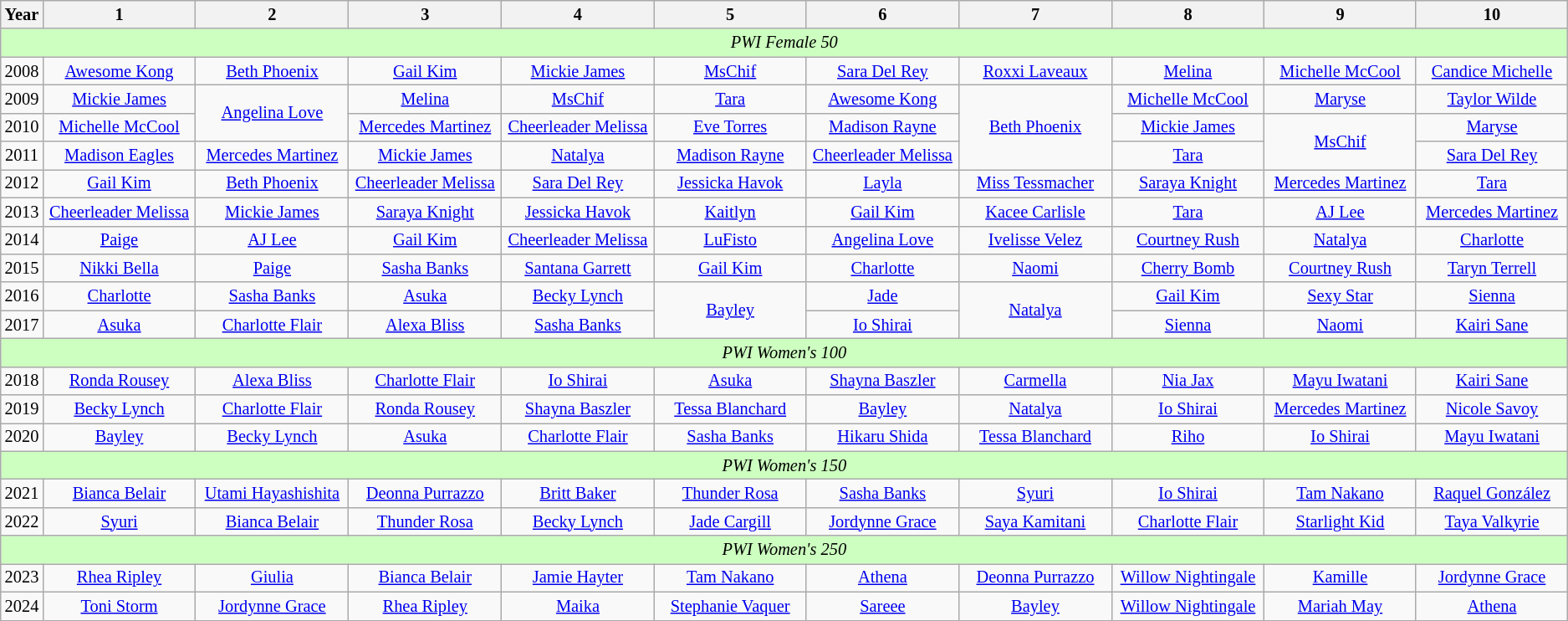<table class="wikitable" style="font-size:85%; text-align: center">
<tr>
<th>Year</th>
<th width="10%">1</th>
<th width="10%">2</th>
<th width="10%">3</th>
<th width="10%">4</th>
<th width="10%">5</th>
<th width="10%">6</th>
<th width="10%">7</th>
<th width="10%">8</th>
<th width="10%">9</th>
<th width="10%">10</th>
</tr>
<tr>
<td colspan="11" bgcolor="#CDFFC"><em>PWI Female 50</em></td>
</tr>
<tr>
<td>2008</td>
<td><a href='#'>Awesome Kong</a></td>
<td><a href='#'>Beth Phoenix</a></td>
<td><a href='#'>Gail Kim</a></td>
<td><a href='#'>Mickie James</a></td>
<td><a href='#'>MsChif</a></td>
<td><a href='#'>Sara Del Rey</a></td>
<td><a href='#'>Roxxi Laveaux</a></td>
<td><a href='#'>Melina</a></td>
<td><a href='#'>Michelle McCool</a></td>
<td><a href='#'>Candice Michelle</a></td>
</tr>
<tr>
<td>2009</td>
<td><a href='#'>Mickie James</a></td>
<td rowspan=2><a href='#'>Angelina Love</a></td>
<td><a href='#'>Melina</a></td>
<td><a href='#'>MsChif</a></td>
<td><a href='#'>Tara</a></td>
<td><a href='#'>Awesome Kong</a></td>
<td rowspan=3><a href='#'>Beth Phoenix</a></td>
<td><a href='#'>Michelle McCool</a></td>
<td><a href='#'>Maryse</a></td>
<td><a href='#'>Taylor Wilde</a></td>
</tr>
<tr>
<td>2010</td>
<td><a href='#'>Michelle McCool</a></td>
<td><a href='#'>Mercedes Martinez</a></td>
<td><a href='#'>Cheerleader Melissa</a></td>
<td><a href='#'>Eve Torres</a></td>
<td><a href='#'>Madison Rayne</a></td>
<td><a href='#'>Mickie James</a></td>
<td rowspan=2><a href='#'>MsChif</a></td>
<td><a href='#'>Maryse</a></td>
</tr>
<tr>
<td>2011</td>
<td><a href='#'>Madison Eagles</a></td>
<td><a href='#'>Mercedes Martinez</a></td>
<td><a href='#'>Mickie James</a></td>
<td><a href='#'>Natalya</a></td>
<td><a href='#'>Madison Rayne</a></td>
<td><a href='#'>Cheerleader Melissa</a></td>
<td><a href='#'>Tara</a></td>
<td><a href='#'>Sara Del Rey</a></td>
</tr>
<tr>
<td>2012</td>
<td><a href='#'>Gail Kim</a></td>
<td><a href='#'>Beth Phoenix</a></td>
<td><a href='#'>Cheerleader Melissa</a></td>
<td><a href='#'>Sara Del Rey</a></td>
<td><a href='#'>Jessicka Havok</a></td>
<td><a href='#'>Layla</a></td>
<td><a href='#'>Miss Tessmacher</a></td>
<td><a href='#'>Saraya Knight</a></td>
<td><a href='#'>Mercedes Martinez</a></td>
<td><a href='#'>Tara</a></td>
</tr>
<tr>
<td>2013</td>
<td><a href='#'>Cheerleader Melissa</a></td>
<td><a href='#'>Mickie James</a></td>
<td><a href='#'>Saraya Knight</a></td>
<td><a href='#'>Jessicka Havok</a></td>
<td><a href='#'>Kaitlyn</a></td>
<td><a href='#'>Gail Kim</a></td>
<td><a href='#'>Kacee Carlisle</a></td>
<td><a href='#'>Tara</a></td>
<td><a href='#'>AJ Lee</a></td>
<td><a href='#'>Mercedes Martinez</a></td>
</tr>
<tr>
<td>2014</td>
<td><a href='#'>Paige</a></td>
<td><a href='#'>AJ Lee</a></td>
<td><a href='#'>Gail Kim</a></td>
<td><a href='#'>Cheerleader Melissa</a></td>
<td><a href='#'>LuFisto</a></td>
<td><a href='#'>Angelina Love</a></td>
<td><a href='#'>Ivelisse Velez</a></td>
<td><a href='#'>Courtney Rush</a></td>
<td><a href='#'>Natalya</a></td>
<td><a href='#'>Charlotte</a></td>
</tr>
<tr>
<td>2015</td>
<td><a href='#'>Nikki Bella</a></td>
<td><a href='#'>Paige</a></td>
<td><a href='#'>Sasha Banks</a></td>
<td><a href='#'>Santana Garrett</a></td>
<td><a href='#'>Gail Kim</a></td>
<td><a href='#'>Charlotte</a></td>
<td><a href='#'>Naomi</a></td>
<td><a href='#'>Cherry Bomb</a></td>
<td><a href='#'>Courtney Rush</a></td>
<td><a href='#'>Taryn Terrell</a></td>
</tr>
<tr>
<td>2016</td>
<td><a href='#'>Charlotte</a></td>
<td><a href='#'>Sasha Banks</a></td>
<td><a href='#'>Asuka</a></td>
<td><a href='#'>Becky Lynch</a></td>
<td rowspan=2><a href='#'>Bayley</a></td>
<td><a href='#'>Jade</a></td>
<td rowspan=2><a href='#'>Natalya</a></td>
<td><a href='#'>Gail Kim</a></td>
<td><a href='#'>Sexy Star</a></td>
<td><a href='#'>Sienna</a></td>
</tr>
<tr>
<td>2017</td>
<td><a href='#'>Asuka</a></td>
<td><a href='#'>Charlotte Flair</a></td>
<td><a href='#'>Alexa Bliss</a></td>
<td><a href='#'>Sasha Banks</a></td>
<td><a href='#'>Io Shirai</a></td>
<td><a href='#'>Sienna</a></td>
<td><a href='#'>Naomi</a></td>
<td><a href='#'>Kairi Sane</a></td>
</tr>
<tr>
<td colspan="11" bgcolor="#CDFFC"><em>PWI Women's 100</em></td>
</tr>
<tr>
<td>2018</td>
<td><a href='#'>Ronda Rousey</a></td>
<td><a href='#'>Alexa Bliss</a></td>
<td><a href='#'>Charlotte Flair</a></td>
<td><a href='#'>Io Shirai</a></td>
<td><a href='#'>Asuka</a></td>
<td><a href='#'>Shayna Baszler</a></td>
<td><a href='#'>Carmella</a></td>
<td><a href='#'>Nia Jax</a></td>
<td><a href='#'>Mayu Iwatani</a></td>
<td><a href='#'>Kairi Sane</a></td>
</tr>
<tr>
<td>2019</td>
<td><a href='#'>Becky Lynch</a></td>
<td><a href='#'>Charlotte Flair</a></td>
<td><a href='#'>Ronda Rousey</a></td>
<td><a href='#'>Shayna Baszler</a></td>
<td><a href='#'>Tessa Blanchard</a></td>
<td><a href='#'>Bayley</a></td>
<td><a href='#'>Natalya</a></td>
<td><a href='#'>Io Shirai</a></td>
<td><a href='#'>Mercedes Martinez</a></td>
<td><a href='#'>Nicole Savoy</a></td>
</tr>
<tr>
<td>2020</td>
<td><a href='#'>Bayley</a></td>
<td><a href='#'>Becky Lynch</a></td>
<td><a href='#'>Asuka</a></td>
<td><a href='#'>Charlotte Flair</a></td>
<td><a href='#'>Sasha Banks</a></td>
<td><a href='#'>Hikaru Shida</a></td>
<td><a href='#'>Tessa Blanchard</a></td>
<td><a href='#'>Riho</a></td>
<td><a href='#'>Io Shirai</a></td>
<td><a href='#'>Mayu Iwatani</a></td>
</tr>
<tr>
<td colspan="11" bgcolor="#CDFFC"><em>PWI Women's 150</em></td>
</tr>
<tr>
<td>2021</td>
<td><a href='#'>Bianca Belair</a></td>
<td><a href='#'>Utami Hayashishita</a></td>
<td><a href='#'>Deonna Purrazzo</a></td>
<td><a href='#'>Britt Baker</a></td>
<td><a href='#'>Thunder Rosa</a></td>
<td><a href='#'>Sasha Banks</a></td>
<td><a href='#'>Syuri</a></td>
<td><a href='#'>Io Shirai</a></td>
<td><a href='#'>Tam Nakano</a></td>
<td><a href='#'>Raquel González</a></td>
</tr>
<tr>
<td>2022</td>
<td><a href='#'>Syuri</a></td>
<td><a href='#'>Bianca Belair</a></td>
<td><a href='#'>Thunder Rosa</a></td>
<td><a href='#'>Becky Lynch</a></td>
<td><a href='#'>Jade Cargill</a></td>
<td><a href='#'>Jordynne Grace</a></td>
<td><a href='#'>Saya Kamitani</a></td>
<td><a href='#'>Charlotte Flair</a></td>
<td><a href='#'>Starlight Kid</a></td>
<td><a href='#'>Taya Valkyrie</a></td>
</tr>
<tr>
<td colspan="11" bgcolor="#CDFFC"><em>PWI Women's 250</em></td>
</tr>
<tr>
<td>2023</td>
<td><a href='#'>Rhea Ripley</a></td>
<td><a href='#'>Giulia</a></td>
<td><a href='#'>Bianca Belair</a></td>
<td><a href='#'>Jamie Hayter</a></td>
<td><a href='#'>Tam Nakano</a></td>
<td><a href='#'>Athena</a></td>
<td><a href='#'>Deonna Purrazzo</a></td>
<td><a href='#'>Willow Nightingale</a></td>
<td><a href='#'> Kamille</a></td>
<td><a href='#'>Jordynne Grace</a></td>
</tr>
<tr>
<td>2024</td>
<td><a href='#'>Toni Storm</a></td>
<td><a href='#'>Jordynne Grace</a></td>
<td><a href='#'>Rhea Ripley</a></td>
<td><a href='#'>Maika</a></td>
<td><a href='#'>Stephanie Vaquer</a></td>
<td><a href='#'>Sareee</a></td>
<td><a href='#'>Bayley</a></td>
<td><a href='#'>Willow Nightingale</a></td>
<td><a href='#'>Mariah May</a></td>
<td><a href='#'>Athena</a></td>
</tr>
</table>
